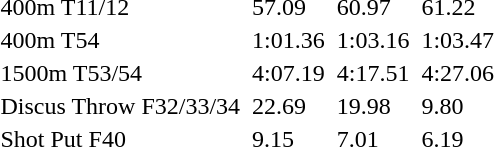<table>
<tr>
<td>400m T11/12</td>
<td></td>
<td>57.09</td>
<td></td>
<td>60.97</td>
<td></td>
<td>61.22</td>
</tr>
<tr>
<td>400m T54</td>
<td></td>
<td>1:01.36</td>
<td></td>
<td>1:03.16</td>
<td></td>
<td>1:03.47</td>
</tr>
<tr>
<td>1500m T53/54</td>
<td></td>
<td>4:07.19</td>
<td></td>
<td>4:17.51</td>
<td></td>
<td>4:27.06</td>
</tr>
<tr>
<td>Discus Throw F32/33/34</td>
<td></td>
<td>22.69</td>
<td></td>
<td>19.98</td>
<td></td>
<td>9.80</td>
</tr>
<tr>
<td>Shot Put F40</td>
<td></td>
<td>9.15</td>
<td></td>
<td>7.01</td>
<td></td>
<td>6.19</td>
</tr>
</table>
